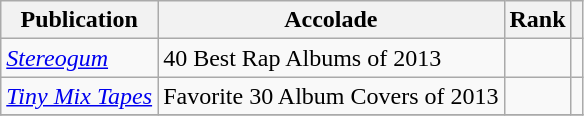<table class="wikitable sortable">
<tr>
<th>Publication</th>
<th>Accolade</th>
<th>Rank</th>
<th class="unsortable"></th>
</tr>
<tr>
<td><em><a href='#'>Stereogum</a></em></td>
<td>40 Best Rap Albums of 2013</td>
<td></td>
<td></td>
</tr>
<tr>
<td><em><a href='#'>Tiny Mix Tapes</a></em></td>
<td>Favorite 30 Album Covers of 2013</td>
<td></td>
<td></td>
</tr>
<tr>
</tr>
</table>
